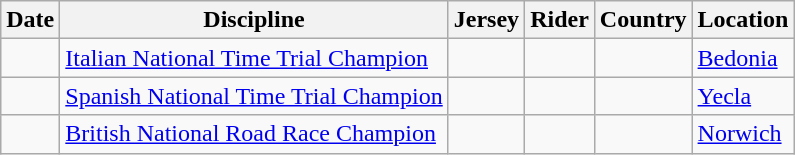<table class="wikitable">
<tr>
<th>Date</th>
<th>Discipline</th>
<th>Jersey</th>
<th>Rider</th>
<th>Country</th>
<th>Location</th>
</tr>
<tr>
<td></td>
<td><a href='#'>Italian National Time Trial Champion</a></td>
<td></td>
<td></td>
<td></td>
<td><a href='#'>Bedonia</a></td>
</tr>
<tr>
<td></td>
<td><a href='#'>Spanish National Time Trial Champion</a></td>
<td></td>
<td></td>
<td></td>
<td><a href='#'>Yecla</a></td>
</tr>
<tr>
<td></td>
<td><a href='#'>British National Road Race Champion</a></td>
<td></td>
<td></td>
<td></td>
<td><a href='#'>Norwich</a></td>
</tr>
</table>
